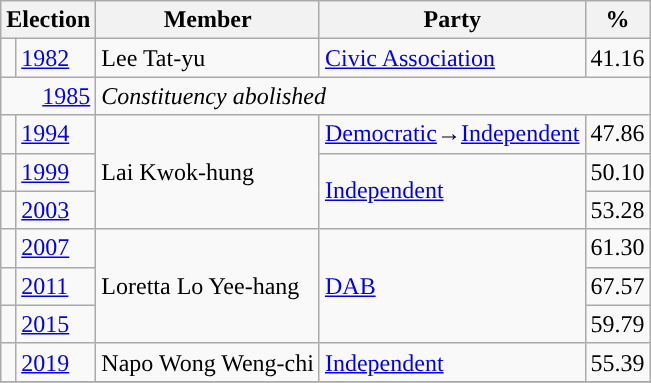<table class="wikitable">
<tr>
<th colspan="2">Election</th>
<th>Member</th>
<th>Party</th>
<th>%</th>
</tr>
<tr>
<td style="background-color: "></td>
<td><a href='#'>1982</a></td>
<td>Lee Tat-yu</td>
<td><a href='#'>Civic Association</a></td>
<td>41.16</td>
</tr>
<tr>
<td colspan=2 align=right><a href='#'>1985</a></td>
<td colspan=3><em>Constituency abolished</em></td>
</tr>
<tr>
<td style="background-color: "></td>
<td><a href='#'>1994</a></td>
<td rowspan=3>Lai Kwok-hung</td>
<td><a href='#'>Democratic</a>→<a href='#'>Independent</a></td>
<td>47.86</td>
</tr>
<tr>
<td style="background-color: "></td>
<td><a href='#'>1999</a></td>
<td rowspan=2><a href='#'>Independent</a></td>
<td>50.10</td>
</tr>
<tr>
<td style="background-color: "></td>
<td><a href='#'>2003</a></td>
<td>53.28</td>
</tr>
<tr>
<td style="background-color: "></td>
<td><a href='#'>2007</a></td>
<td rowspan=3>Loretta Lo Yee-hang</td>
<td rowspan=3><a href='#'>DAB</a></td>
<td>61.30</td>
</tr>
<tr>
<td style="background-color: "></td>
<td><a href='#'>2011</a></td>
<td>67.57</td>
</tr>
<tr>
<td style="background-color: "></td>
<td><a href='#'>2015</a></td>
<td>59.79</td>
</tr>
<tr>
<td style="background-color: "></td>
<td><a href='#'>2019</a></td>
<td>Napo Wong Weng-chi</td>
<td><a href='#'>Independent</a></td>
<td>55.39</td>
</tr>
<tr>
</tr>
</table>
